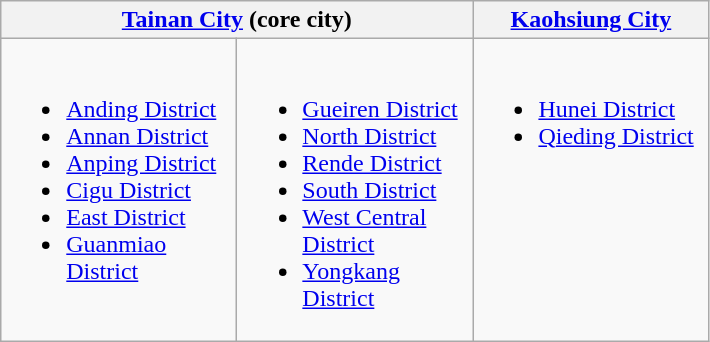<table class=wikitable>
<tr>
<th colspan=2><a href='#'>Tainan City</a> (core city)</th>
<th><a href='#'>Kaohsiung City</a></th>
</tr>
<tr>
<td width=150 valign=top><br><ul><li><a href='#'>Anding District</a></li><li><a href='#'>Annan District</a></li><li><a href='#'>Anping District</a></li><li><a href='#'>Cigu District</a></li><li><a href='#'>East District</a></li><li><a href='#'>Guanmiao District</a></li></ul></td>
<td width=150 valign=top><br><ul><li><a href='#'>Gueiren District</a></li><li><a href='#'>North District</a></li><li><a href='#'>Rende District</a></li><li><a href='#'>South District</a></li><li><a href='#'>West Central District</a></li><li><a href='#'>Yongkang District</a></li></ul></td>
<td width=150 valign=top><br><ul><li><a href='#'>Hunei District</a></li><li><a href='#'>Qieding District</a></li></ul></td>
</tr>
</table>
